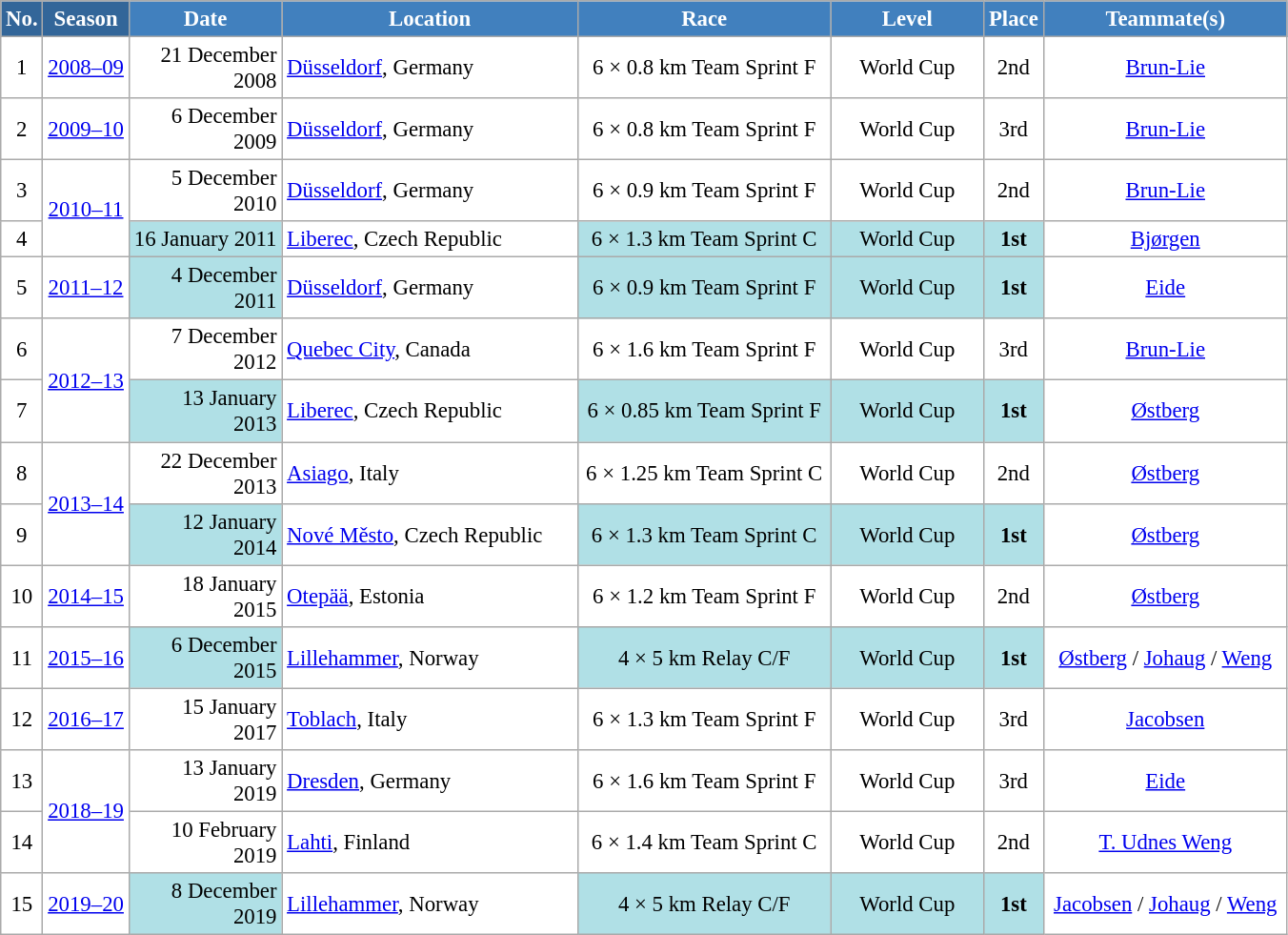<table class="wikitable sortable" style="font-size:95%; text-align:center; border:grey solid 1px; border-collapse:collapse; background:#ffffff;">
<tr style="background:#efefef;">
<th style="background-color:#369; color:white;">No.</th>
<th style="background-color:#369; color:white;">Season</th>
<th style="background-color:#4180be; color:white; width:100px;">Date</th>
<th style="background-color:#4180be; color:white; width:200px;">Location</th>
<th style="background-color:#4180be; color:white; width:170px;">Race</th>
<th style="background-color:#4180be; color:white; width:100px;">Level</th>
<th style="background-color:#4180be; color:white;">Place</th>
<th style="background-color:#4180be; color:white;">Teammate(s)</th>
</tr>
<tr>
<td align=center>1</td>
<td align=center><a href='#'>2008–09</a></td>
<td align=right>21 December 2008</td>
<td align=left> <a href='#'>Düsseldorf</a>, Germany</td>
<td>6 × 0.8 km Team Sprint F</td>
<td>World Cup</td>
<td>2nd</td>
<td><a href='#'>Brun-Lie</a></td>
</tr>
<tr>
<td align=center>2</td>
<td align=center><a href='#'>2009–10</a></td>
<td align=right>6 December 2009</td>
<td align=left> <a href='#'>Düsseldorf</a>, Germany</td>
<td>6 × 0.8 km Team Sprint F</td>
<td>World Cup</td>
<td>3rd</td>
<td><a href='#'>Brun-Lie</a></td>
</tr>
<tr>
<td align=center>3</td>
<td rowspan=2 align=center><a href='#'>2010–11</a></td>
<td align=right>5 December 2010</td>
<td align=left> <a href='#'>Düsseldorf</a>, Germany</td>
<td>6 × 0.9 km Team Sprint F</td>
<td>World Cup</td>
<td>2nd</td>
<td><a href='#'>Brun-Lie</a></td>
</tr>
<tr>
<td align=center>4</td>
<td bgcolor="#BOEOE6" align=right>16 January 2011</td>
<td align=left> <a href='#'>Liberec</a>, Czech Republic</td>
<td bgcolor="#BOEOE6">6 × 1.3 km Team Sprint C</td>
<td bgcolor="#BOEOE6">World Cup</td>
<td bgcolor="#BOEOE6"><strong>1st</strong></td>
<td><a href='#'>Bjørgen</a></td>
</tr>
<tr>
<td align=center>5</td>
<td align=center><a href='#'>2011–12</a></td>
<td bgcolor="#BOEOE6" align=right>4 December 2011</td>
<td align=left> <a href='#'>Düsseldorf</a>, Germany</td>
<td bgcolor="#BOEOE6">6 × 0.9 km Team Sprint F</td>
<td bgcolor="#BOEOE6">World Cup</td>
<td bgcolor="#BOEOE6"><strong>1st</strong></td>
<td><a href='#'>Eide</a></td>
</tr>
<tr>
<td align=center>6</td>
<td rowspan=2 align=center><a href='#'>2012–13</a></td>
<td align=right>7 December 2012</td>
<td align=left> <a href='#'>Quebec City</a>, Canada</td>
<td>6 × 1.6 km Team Sprint F</td>
<td>World Cup</td>
<td>3rd</td>
<td><a href='#'>Brun-Lie</a></td>
</tr>
<tr>
<td align=center>7</td>
<td bgcolor="#BOEOE6" align=right>13 January 2013</td>
<td align=left> <a href='#'>Liberec</a>, Czech Republic</td>
<td bgcolor="#BOEOE6">6 × 0.85 km Team Sprint F</td>
<td bgcolor="#BOEOE6">World Cup</td>
<td bgcolor="#BOEOE6"><strong>1st</strong></td>
<td><a href='#'>Østberg</a></td>
</tr>
<tr>
<td align=center>8</td>
<td rowspan=2 align=center><a href='#'>2013–14</a></td>
<td align=right>22 December 2013</td>
<td align=left> <a href='#'>Asiago</a>, Italy</td>
<td>6 × 1.25 km Team Sprint C</td>
<td>World Cup</td>
<td>2nd</td>
<td><a href='#'>Østberg</a></td>
</tr>
<tr>
<td align=center>9</td>
<td bgcolor="#BOEOE6" align=right>12 January 2014</td>
<td align=left> <a href='#'>Nové Město</a>, Czech Republic</td>
<td bgcolor="#BOEOE6">6 × 1.3 km Team Sprint C</td>
<td bgcolor="#BOEOE6">World Cup</td>
<td bgcolor="#BOEOE6"><strong>1st</strong></td>
<td><a href='#'>Østberg</a></td>
</tr>
<tr>
<td align=center>10</td>
<td align=center><a href='#'>2014–15</a></td>
<td align=right>18 January 2015</td>
<td align=left> <a href='#'>Otepää</a>, Estonia</td>
<td>6 × 1.2 km Team Sprint F</td>
<td>World Cup</td>
<td>2nd</td>
<td><a href='#'>Østberg</a></td>
</tr>
<tr>
<td align=center>11</td>
<td align=center><a href='#'>2015–16</a></td>
<td bgcolor="#BOEOE6" align=right>6 December 2015</td>
<td align=left> <a href='#'>Lillehammer</a>, Norway</td>
<td bgcolor="#BOEOE6">4 × 5 km Relay C/F</td>
<td bgcolor="#BOEOE6">World Cup</td>
<td bgcolor="#BOEOE6"><strong>1st</strong></td>
<td> <a href='#'>Østberg</a> / <a href='#'>Johaug</a> / <a href='#'>Weng</a> </td>
</tr>
<tr>
<td align=center>12</td>
<td align=center><a href='#'>2016–17</a></td>
<td align=right>15 January 2017</td>
<td align=left> <a href='#'>Toblach</a>, Italy</td>
<td>6 × 1.3 km Team Sprint F</td>
<td>World Cup</td>
<td>3rd</td>
<td><a href='#'>Jacobsen</a></td>
</tr>
<tr>
<td align=center>13</td>
<td rowspan=2 align=center><a href='#'>2018–19</a></td>
<td align=right>13 January 2019</td>
<td align=left> <a href='#'>Dresden</a>, Germany</td>
<td>6 × 1.6 km Team Sprint F</td>
<td>World Cup</td>
<td>3rd</td>
<td><a href='#'>Eide</a></td>
</tr>
<tr>
<td align=center>14</td>
<td align=right>10 February 2019</td>
<td align=left> <a href='#'>Lahti</a>, Finland</td>
<td>6 × 1.4 km Team Sprint C</td>
<td>World Cup</td>
<td>2nd</td>
<td><a href='#'>T. Udnes Weng</a></td>
</tr>
<tr>
<td align=center>15</td>
<td align=center><a href='#'>2019–20</a></td>
<td bgcolor="#BOEOE6" align=right>8 December 2019</td>
<td align=left> <a href='#'>Lillehammer</a>, Norway</td>
<td bgcolor="#BOEOE6">4 × 5 km Relay C/F</td>
<td bgcolor="#BOEOE6">World Cup</td>
<td bgcolor="#BOEOE6"><strong>1st</strong></td>
<td> <a href='#'>Jacobsen</a> / <a href='#'>Johaug</a> / <a href='#'>Weng</a> </td>
</tr>
</table>
